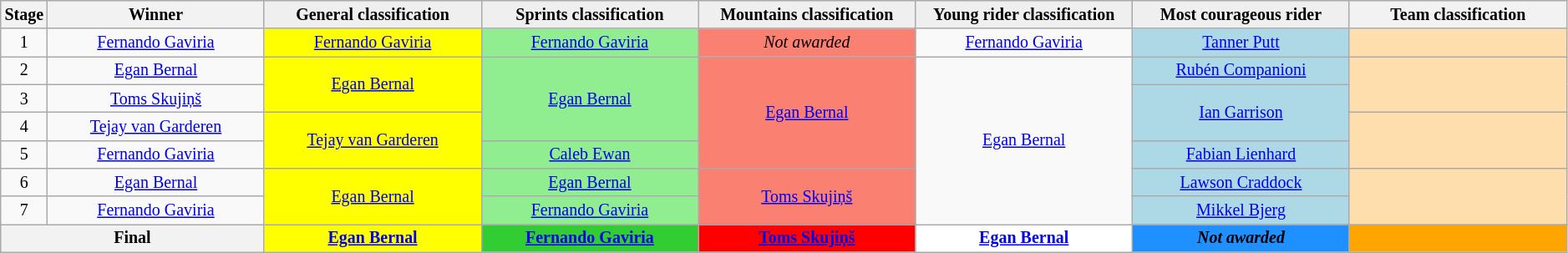<table class="wikitable" style="text-align: center; font-size:smaller;">
<tr style="background:#efefef;">
<th style="width:2%;">Stage</th>
<th style="width:14%;">Winner</th>
<th style="background:#efefef; width:14%;">General classification<br></th>
<th style="background:#efefef; width:14%;">Sprints classification<br></th>
<th style="background:#efefef; width:14%;">Mountains classification<br></th>
<th style="background:#efefef; width:14%;">Young rider classification<br></th>
<th style="background:#efefef; width:14%;">Most courageous rider<br></th>
<th style="width:14%;">Team classification</th>
</tr>
<tr>
<td>1</td>
<td><a href='#'>Fernando Gaviria</a></td>
<td style="background:yellow;"><a href='#'>Fernando Gaviria</a></td>
<td style="background:lightgreen;"><a href='#'>Fernando Gaviria</a></td>
<td style="background:salmon;"><em>Not awarded</em></td>
<td style="background:offwhite;"><a href='#'>Fernando Gaviria</a></td>
<td style="background:lightblue;"><a href='#'>Tanner Putt</a></td>
<td style="background:navajowhite;"></td>
</tr>
<tr>
<td>2</td>
<td><a href='#'>Egan Bernal</a></td>
<td style="background:yellow;" rowspan=2><a href='#'>Egan Bernal</a></td>
<td style="background:lightgreen;" rowspan=3><a href='#'>Egan Bernal</a></td>
<td style="background:salmon;" rowspan=4><a href='#'>Egan Bernal</a></td>
<td style="background:offwhite;" rowspan=6><a href='#'>Egan Bernal</a></td>
<td style="background:lightblue;"><a href='#'>Rubén Companioni</a></td>
<td style="background:navajowhite;" rowspan=2></td>
</tr>
<tr>
<td>3</td>
<td><a href='#'>Toms Skujiņš</a></td>
<td style="background:lightblue;" rowspan=2><a href='#'>Ian Garrison</a></td>
</tr>
<tr>
<td>4</td>
<td><a href='#'>Tejay van Garderen</a></td>
<td style="background:yellow;" rowspan=2><a href='#'>Tejay van Garderen</a></td>
<td style="background:navajowhite;" rowspan=2></td>
</tr>
<tr>
<td>5</td>
<td><a href='#'>Fernando Gaviria</a></td>
<td style="background:lightgreen;"><a href='#'>Caleb Ewan</a></td>
<td style="background:lightblue;"><a href='#'>Fabian Lienhard</a></td>
</tr>
<tr>
<td>6</td>
<td><a href='#'>Egan Bernal</a></td>
<td style="background:yellow;" rowspan=2><a href='#'>Egan Bernal</a></td>
<td style="background:lightgreen;"><a href='#'>Egan Bernal</a></td>
<td style="background:salmon;" rowspan=2><a href='#'>Toms Skujiņš</a></td>
<td style="background:lightblue;"><a href='#'>Lawson Craddock</a></td>
<td style="background:navajowhite;" rowspan=2></td>
</tr>
<tr>
<td>7</td>
<td><a href='#'>Fernando Gaviria</a></td>
<td style="background:lightgreen;"><a href='#'>Fernando Gaviria</a></td>
<td style="background:lightblue;"><a href='#'>Mikkel Bjerg</a></td>
</tr>
<tr>
<th colspan=2>Final</th>
<th style="background:yellow;"><a href='#'>Egan Bernal</a></th>
<th style="background:limegreen;"><a href='#'>Fernando Gaviria</a></th>
<th style="background:red;"><a href='#'>Toms Skujiņš</a></th>
<th style="background:white;"><a href='#'>Egan Bernal</a></th>
<th style="background:dodgerblue;"><em>Not awarded</em></th>
<th style="background:orange;"></th>
</tr>
</table>
